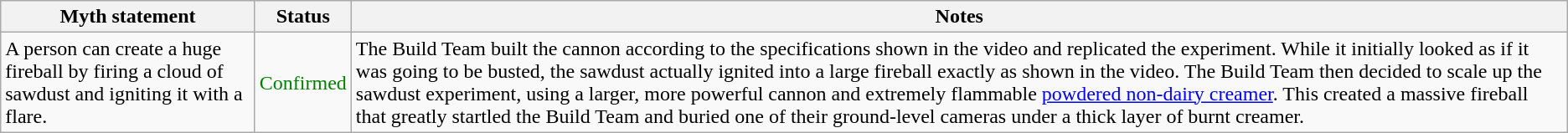<table class="wikitable plainrowheaders">
<tr>
<th>Myth statement</th>
<th>Status</th>
<th>Notes</th>
</tr>
<tr>
<td>A person can create a huge fireball by firing a cloud of sawdust and igniting it with a flare.</td>
<td style="color:green">Confirmed</td>
<td>The Build Team built the cannon according to the specifications shown in the video and replicated the experiment. While it initially looked as if it was going to be busted, the sawdust actually ignited into a large fireball exactly as shown in the video. The Build Team then decided to scale up the sawdust experiment, using a larger, more powerful cannon and extremely flammable <a href='#'>powdered non-dairy creamer</a>. This created a massive fireball that greatly startled the Build Team and buried one of their ground-level cameras under a thick layer of burnt creamer.</td>
</tr>
</table>
